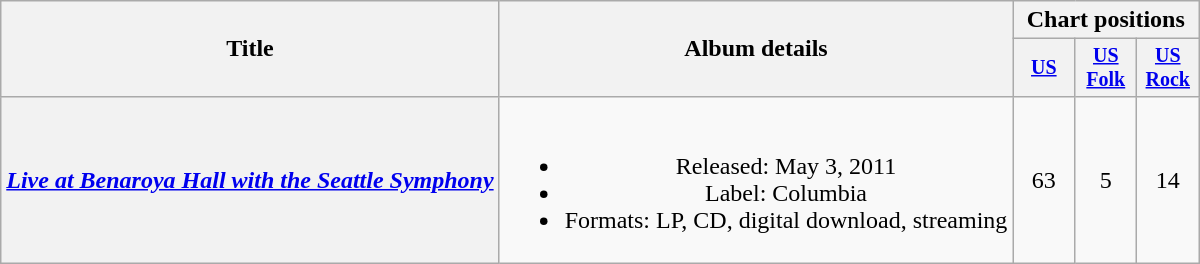<table class="wikitable plainrowheaders" style="text-align:center;">
<tr>
<th scope="col" rowspan="2">Title</th>
<th scope="col" rowspan="2">Album details</th>
<th colspan="3">Chart positions</th>
</tr>
<tr style="font-size:smaller;">
<th style="width:35px;"><a href='#'>US</a><br></th>
<th style="width:35px;"><a href='#'>US<br>Folk</a><br></th>
<th style="width:35px;"><a href='#'>US<br>Rock</a><br></th>
</tr>
<tr>
<th scope="row"><em><a href='#'>Live at Benaroya Hall with the Seattle Symphony</a></em></th>
<td><br><ul><li>Released: May 3, 2011</li><li>Label: Columbia</li><li>Formats: LP, CD, digital download, streaming</li></ul></td>
<td>63</td>
<td>5</td>
<td>14</td>
</tr>
</table>
